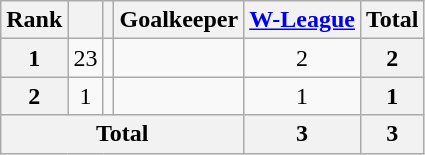<table class="wikitable" style="text-align:center">
<tr>
<th>Rank</th>
<th></th>
<th></th>
<th>Goalkeeper</th>
<th><a href='#'>W-League</a></th>
<th>Total</th>
</tr>
<tr>
<th>1</th>
<td>23</td>
<td></td>
<td align="left"></td>
<td>2</td>
<th>2</th>
</tr>
<tr>
<th>2</th>
<td>1</td>
<td></td>
<td align="left"></td>
<td>1</td>
<th>1</th>
</tr>
<tr>
<th colspan="4">Total</th>
<th>3</th>
<th>3</th>
</tr>
</table>
